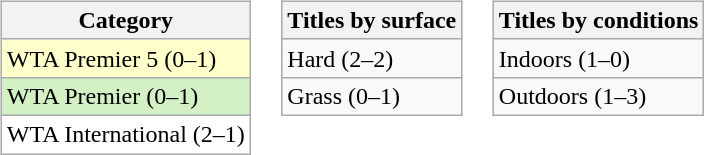<table>
<tr>
<td valign=top><br><table class=wikitable>
<tr>
<th>Category</th>
</tr>
<tr bgcolor=ffffcc>
<td>WTA Premier 5 (0–1)</td>
</tr>
<tr bgcolor=#d4f1c5>
<td>WTA Premier (0–1)</td>
</tr>
<tr bgcolor=#fff>
<td>WTA International (2–1)</td>
</tr>
</table>
</td>
<td valign=top><br><table class=wikitable>
<tr>
<th>Titles by surface</th>
</tr>
<tr>
<td>Hard (2–2)</td>
</tr>
<tr>
<td>Grass (0–1)</td>
</tr>
</table>
</td>
<td valign=top><br><table class=wikitable>
<tr>
<th>Titles by conditions</th>
</tr>
<tr>
<td>Indoors (1–0)</td>
</tr>
<tr>
<td>Outdoors (1–3)</td>
</tr>
</table>
</td>
</tr>
</table>
